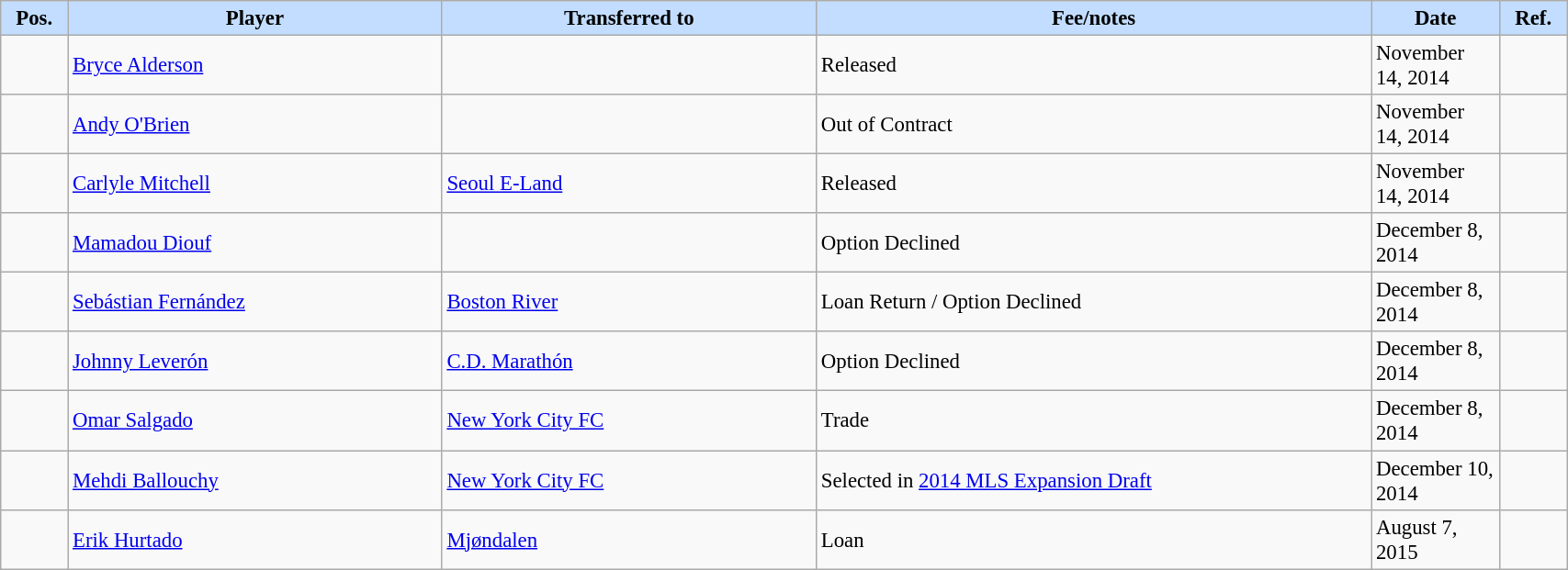<table class="wikitable sortable" style="width:90%; text-align:center; font-size:95%; text-align:left;">
<tr>
<th style="background:#c2ddff; width:30px;"><strong>Pos.</strong></th>
<th style="background:#c2ddff; width:200px;"><strong>Player</strong></th>
<th style="background:#c2ddff; width:200px;"><strong>Transferred to</strong></th>
<th style="background:#c2ddff; width:300px;"><strong>Fee/notes</strong></th>
<th style="background:#c2ddff; width:30px;"><strong>Date</strong></th>
<th style="background:#c2ddff; width:30px;"><strong>Ref.</strong></th>
</tr>
<tr>
<td align=center></td>
<td> <a href='#'>Bryce Alderson</a></td>
<td></td>
<td>Released</td>
<td>November 14, 2014</td>
<td></td>
</tr>
<tr>
<td align=center></td>
<td> <a href='#'>Andy O'Brien</a></td>
<td></td>
<td>Out of Contract</td>
<td>November 14, 2014</td>
<td></td>
</tr>
<tr>
<td align=center></td>
<td> <a href='#'>Carlyle Mitchell</a></td>
<td> <a href='#'>Seoul E-Land</a></td>
<td>Released</td>
<td>November 14, 2014</td>
<td></td>
</tr>
<tr>
<td align=center></td>
<td> <a href='#'>Mamadou Diouf</a></td>
<td></td>
<td>Option Declined</td>
<td>December 8, 2014</td>
<td></td>
</tr>
<tr>
<td align=center></td>
<td> <a href='#'>Sebástian Fernández</a></td>
<td> <a href='#'>Boston River</a></td>
<td>Loan Return / Option Declined</td>
<td>December 8, 2014</td>
<td></td>
</tr>
<tr>
<td align=center></td>
<td> <a href='#'>Johnny Leverón</a></td>
<td> <a href='#'>C.D. Marathón</a></td>
<td>Option Declined</td>
<td>December 8, 2014</td>
<td></td>
</tr>
<tr>
<td align=center></td>
<td> <a href='#'>Omar Salgado</a></td>
<td> <a href='#'>New York City FC</a></td>
<td>Trade</td>
<td>December 8, 2014</td>
<td></td>
</tr>
<tr>
<td align=center></td>
<td> <a href='#'>Mehdi Ballouchy</a></td>
<td> <a href='#'>New York City FC</a></td>
<td>Selected in <a href='#'>2014 MLS Expansion Draft</a></td>
<td>December 10, 2014</td>
<td></td>
</tr>
<tr>
<td align=center></td>
<td> <a href='#'>Erik Hurtado</a></td>
<td> <a href='#'>Mjøndalen</a></td>
<td>Loan</td>
<td>August 7, 2015</td>
<td></td>
</tr>
</table>
